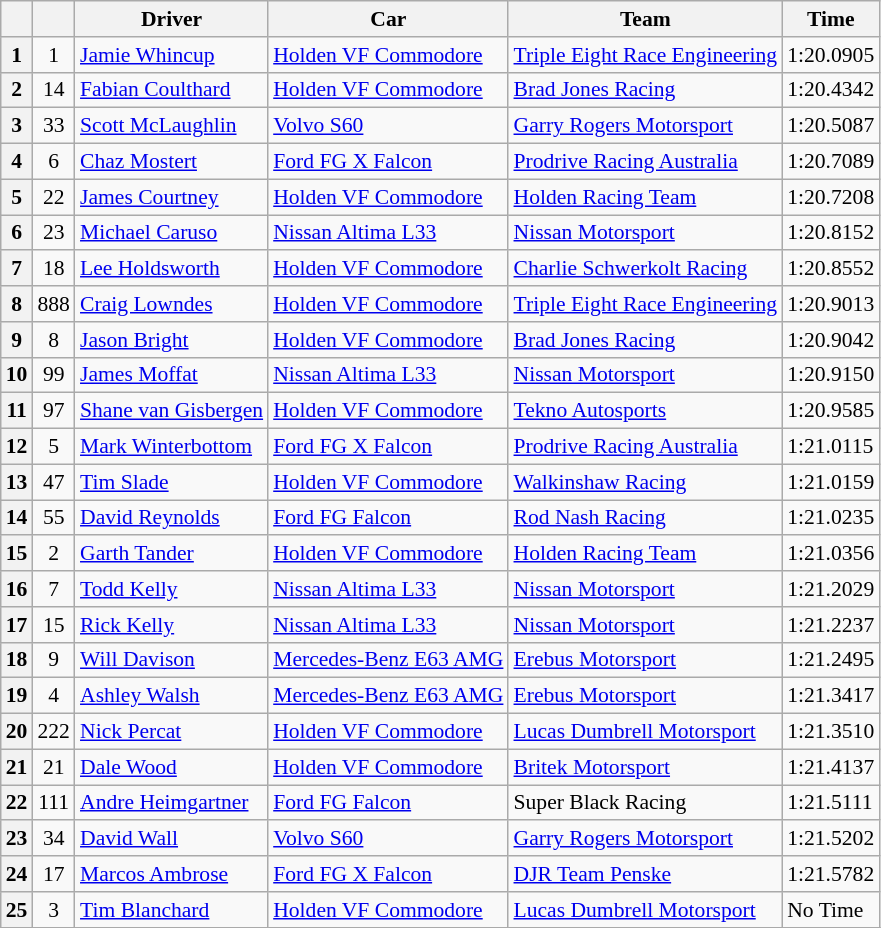<table class="wikitable" style="font-size: 90%">
<tr>
<th></th>
<th></th>
<th>Driver</th>
<th>Car</th>
<th>Team</th>
<th>Time</th>
</tr>
<tr>
<th>1</th>
<td align="center">1</td>
<td> <a href='#'>Jamie Whincup</a></td>
<td><a href='#'>Holden VF Commodore</a></td>
<td><a href='#'>Triple Eight Race Engineering</a></td>
<td>1:20.0905</td>
</tr>
<tr>
<th>2</th>
<td align="center">14</td>
<td> <a href='#'>Fabian Coulthard</a></td>
<td><a href='#'>Holden VF Commodore</a></td>
<td><a href='#'>Brad Jones Racing</a></td>
<td>1:20.4342</td>
</tr>
<tr>
<th>3</th>
<td align="center">33</td>
<td> <a href='#'>Scott McLaughlin</a></td>
<td><a href='#'>Volvo S60</a></td>
<td><a href='#'>Garry Rogers Motorsport</a></td>
<td>1:20.5087</td>
</tr>
<tr>
<th>4</th>
<td align="center">6</td>
<td> <a href='#'>Chaz Mostert</a></td>
<td><a href='#'>Ford FG X Falcon</a></td>
<td><a href='#'>Prodrive Racing Australia</a></td>
<td>1:20.7089</td>
</tr>
<tr>
<th>5</th>
<td align="center">22</td>
<td> <a href='#'>James Courtney</a></td>
<td><a href='#'>Holden VF Commodore</a></td>
<td><a href='#'>Holden Racing Team</a></td>
<td>1:20.7208</td>
</tr>
<tr>
<th>6</th>
<td align="center">23</td>
<td> <a href='#'>Michael Caruso</a></td>
<td><a href='#'>Nissan Altima L33</a></td>
<td><a href='#'>Nissan Motorsport</a></td>
<td>1:20.8152</td>
</tr>
<tr>
<th>7</th>
<td align="center">18</td>
<td> <a href='#'>Lee Holdsworth</a></td>
<td><a href='#'>Holden VF Commodore</a></td>
<td><a href='#'>Charlie Schwerkolt Racing</a></td>
<td>1:20.8552</td>
</tr>
<tr>
<th>8</th>
<td align="center">888</td>
<td> <a href='#'>Craig Lowndes</a></td>
<td><a href='#'>Holden VF Commodore</a></td>
<td><a href='#'>Triple Eight Race Engineering</a></td>
<td>1:20.9013</td>
</tr>
<tr>
<th>9</th>
<td align="center">8</td>
<td> <a href='#'>Jason Bright</a></td>
<td><a href='#'>Holden VF Commodore</a></td>
<td><a href='#'>Brad Jones Racing</a></td>
<td>1:20.9042</td>
</tr>
<tr>
<th>10</th>
<td align="center">99</td>
<td> <a href='#'>James Moffat</a></td>
<td><a href='#'>Nissan Altima L33</a></td>
<td><a href='#'>Nissan Motorsport</a></td>
<td>1:20.9150</td>
</tr>
<tr>
<th>11</th>
<td align="center">97</td>
<td> <a href='#'>Shane van Gisbergen</a></td>
<td><a href='#'>Holden VF Commodore</a></td>
<td><a href='#'>Tekno Autosports</a></td>
<td>1:20.9585</td>
</tr>
<tr>
<th>12</th>
<td align="center">5</td>
<td> <a href='#'>Mark Winterbottom</a></td>
<td><a href='#'>Ford FG X Falcon</a></td>
<td><a href='#'>Prodrive Racing Australia</a></td>
<td>1:21.0115</td>
</tr>
<tr>
<th>13</th>
<td align="center">47</td>
<td> <a href='#'>Tim Slade</a></td>
<td><a href='#'>Holden VF Commodore</a></td>
<td><a href='#'>Walkinshaw Racing</a></td>
<td>1:21.0159</td>
</tr>
<tr>
<th>14</th>
<td align="center">55</td>
<td> <a href='#'>David Reynolds</a></td>
<td><a href='#'>Ford FG Falcon</a></td>
<td><a href='#'>Rod Nash Racing</a></td>
<td>1:21.0235</td>
</tr>
<tr>
<th>15</th>
<td align="center">2</td>
<td> <a href='#'>Garth Tander</a></td>
<td><a href='#'>Holden VF Commodore</a></td>
<td><a href='#'>Holden Racing Team</a></td>
<td>1:21.0356</td>
</tr>
<tr>
<th>16</th>
<td align="center">7</td>
<td> <a href='#'>Todd Kelly</a></td>
<td><a href='#'>Nissan Altima L33</a></td>
<td><a href='#'>Nissan Motorsport</a></td>
<td>1:21.2029</td>
</tr>
<tr>
<th>17</th>
<td align="center">15</td>
<td> <a href='#'>Rick Kelly</a></td>
<td><a href='#'>Nissan Altima L33</a></td>
<td><a href='#'>Nissan Motorsport</a></td>
<td>1:21.2237</td>
</tr>
<tr>
<th>18</th>
<td align="center">9</td>
<td> <a href='#'>Will Davison</a></td>
<td><a href='#'>Mercedes-Benz E63 AMG</a></td>
<td><a href='#'>Erebus Motorsport</a></td>
<td>1:21.2495</td>
</tr>
<tr>
<th>19</th>
<td align="center">4</td>
<td> <a href='#'>Ashley Walsh</a></td>
<td><a href='#'>Mercedes-Benz E63 AMG</a></td>
<td><a href='#'>Erebus Motorsport</a></td>
<td>1:21.3417</td>
</tr>
<tr>
<th>20</th>
<td align="center">222</td>
<td> <a href='#'>Nick Percat</a></td>
<td><a href='#'>Holden VF Commodore</a></td>
<td><a href='#'>Lucas Dumbrell Motorsport</a></td>
<td>1:21.3510</td>
</tr>
<tr>
<th>21</th>
<td align="center">21</td>
<td> <a href='#'>Dale Wood</a></td>
<td><a href='#'>Holden VF Commodore</a></td>
<td><a href='#'>Britek Motorsport</a></td>
<td>1:21.4137</td>
</tr>
<tr>
<th>22</th>
<td align="center">111</td>
<td> <a href='#'>Andre Heimgartner</a></td>
<td><a href='#'>Ford FG Falcon</a></td>
<td>Super Black Racing</td>
<td>1:21.5111</td>
</tr>
<tr>
<th>23</th>
<td align="center">34</td>
<td> <a href='#'>David Wall</a></td>
<td><a href='#'>Volvo S60</a></td>
<td><a href='#'>Garry Rogers Motorsport</a></td>
<td>1:21.5202</td>
</tr>
<tr>
<th>24</th>
<td align="center">17</td>
<td> <a href='#'>Marcos Ambrose</a></td>
<td><a href='#'>Ford FG X Falcon</a></td>
<td><a href='#'>DJR Team Penske</a></td>
<td>1:21.5782</td>
</tr>
<tr>
<th>25</th>
<td align="center">3</td>
<td> <a href='#'>Tim Blanchard</a></td>
<td><a href='#'>Holden VF Commodore</a></td>
<td><a href='#'>Lucas Dumbrell Motorsport</a></td>
<td>No Time</td>
</tr>
<tr>
</tr>
</table>
